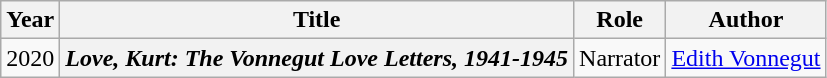<table class="wikitable plainrowheaders unsortable">
<tr>
<th scope="col">Year</th>
<th scope="col">Title</th>
<th scope="col">Role</th>
<th scope="col">Author</th>
</tr>
<tr>
<td scope="row">2020</td>
<th scope="row"><em>Love, Kurt: The Vonnegut Love Letters, 1941-1945</em></th>
<td>Narrator</td>
<td><a href='#'>Edith Vonnegut</a></td>
</tr>
</table>
